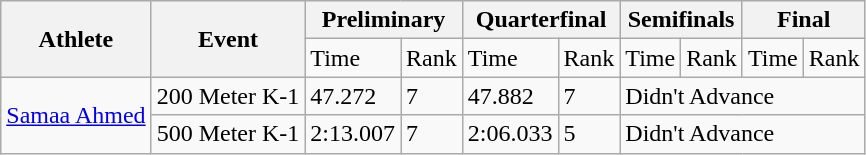<table class="wikitable">
<tr>
<th rowspan="2">Athlete</th>
<th rowspan="2">Event</th>
<th colspan="2">Preliminary</th>
<th colspan="2">Quarterfinal</th>
<th colspan="2">Semifinals</th>
<th colspan="2">Final</th>
</tr>
<tr>
<td>Time</td>
<td>Rank</td>
<td>Time</td>
<td>Rank</td>
<td>Time</td>
<td>Rank</td>
<td>Time</td>
<td>Rank</td>
</tr>
<tr>
<td rowspan="2"><a href='#'>Samaa Ahmed</a></td>
<td>200 Meter K-1</td>
<td>47.272</td>
<td>7</td>
<td>47.882</td>
<td>7</td>
<td colspan="4">Didn't Advance</td>
</tr>
<tr>
<td>500 Meter K-1</td>
<td>2:13.007</td>
<td>7</td>
<td>2:06.033</td>
<td>5</td>
<td colspan="4">Didn't Advance</td>
</tr>
</table>
